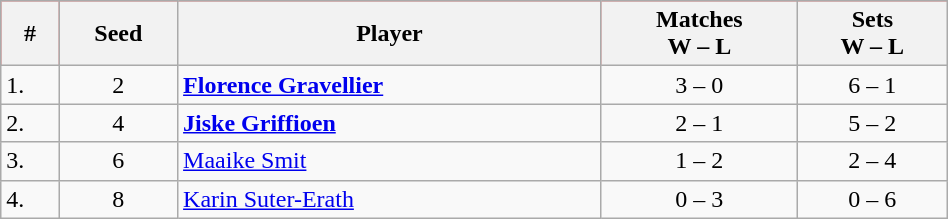<table class="wikitable" style="width:50%;">
<tr style="background:#f00;">
<th>#</th>
<th>Seed</th>
<th>Player</th>
<th>Matches<br>W – L</th>
<th>Sets<br>W – L</th>
</tr>
<tr>
<td>1.</td>
<td style="text-align:center;">2</td>
<td><strong><a href='#'>Florence Gravellier</a></strong></td>
<td style="text-align:center;">3 – 0</td>
<td style="text-align:center;">6 – 1</td>
</tr>
<tr>
<td>2.</td>
<td style="text-align:center;">4</td>
<td><strong><a href='#'>Jiske Griffioen</a></strong></td>
<td style="text-align:center;">2 – 1</td>
<td style="text-align:center;">5 – 2</td>
</tr>
<tr>
<td>3.</td>
<td style="text-align:center;">6</td>
<td><a href='#'>Maaike Smit</a></td>
<td style="text-align:center;">1 – 2</td>
<td style="text-align:center;">2 – 4</td>
</tr>
<tr>
<td>4.</td>
<td style="text-align:center;">8</td>
<td><a href='#'>Karin Suter-Erath</a></td>
<td style="text-align:center;">0 – 3</td>
<td style="text-align:center;">0 – 6</td>
</tr>
</table>
